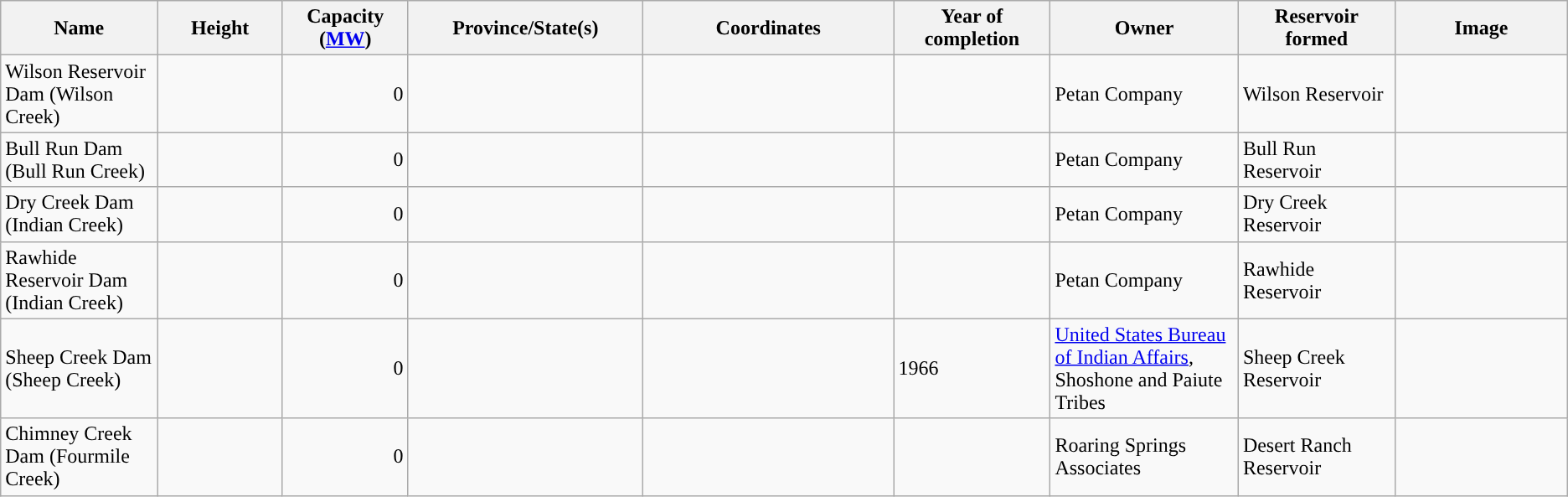<table class="wikitable sortable" border="1">
<tr>
<th width="10%">Name</th>
<th width="8%">Height</th>
<th width="8%">Capacity (<a href='#'>MW</a>)</th>
<th width="15%">Province/State(s)</th>
<th width="16%">Coordinates</th>
<th width="10%">Year of completion</th>
<th width="12%">Owner</th>
<th width="10%">Reservoir formed</th>
<th>Image</th>
</tr>
<tr>
<td>Wilson Reservoir Dam (Wilson Creek)</td>
<td></td>
<td align="right">0</td>
<td></td>
<td></td>
<td></td>
<td>Petan Company</td>
<td>Wilson Reservoir</td>
<td></td>
</tr>
<tr>
<td>Bull Run Dam (Bull Run Creek)</td>
<td></td>
<td align="right">0</td>
<td></td>
<td></td>
<td></td>
<td>Petan Company</td>
<td>Bull Run Reservoir</td>
<td></td>
</tr>
<tr>
<td>Dry Creek Dam (Indian Creek)</td>
<td></td>
<td align="right">0</td>
<td></td>
<td></td>
<td></td>
<td>Petan Company</td>
<td>Dry Creek Reservoir</td>
<td></td>
</tr>
<tr>
<td>Rawhide Reservoir Dam (Indian Creek)</td>
<td></td>
<td align="right">0</td>
<td></td>
<td></td>
<td></td>
<td>Petan Company</td>
<td>Rawhide Reservoir</td>
<td></td>
</tr>
<tr>
<td>Sheep Creek Dam (Sheep Creek)</td>
<td></td>
<td align="right">0</td>
<td></td>
<td></td>
<td>1966</td>
<td><a href='#'>United States Bureau of Indian Affairs</a>, Shoshone and Paiute Tribes</td>
<td>Sheep Creek Reservoir</td>
<td></td>
</tr>
<tr>
<td>Chimney Creek Dam (Fourmile Creek)</td>
<td></td>
<td align="right">0</td>
<td></td>
<td></td>
<td></td>
<td>Roaring Springs Associates</td>
<td>Desert Ranch Reservoir</td>
<td></td>
</tr>
</table>
